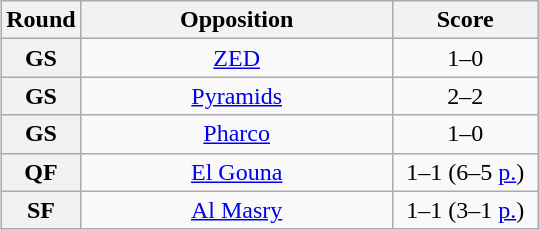<table class="wikitable plainrowheaders" style="text-align:center;float:right">
<tr>
<th scope="col" style="width:25px">Round</th>
<th scope="col" style="width:200px">Opposition</th>
<th scope="col" style="width:90px">Score</th>
</tr>
<tr>
<th scope="row" style="text-align:center">GS</th>
<td><a href='#'>ZED</a></td>
<td>1–0</td>
</tr>
<tr>
<th scope="row" style="text-align:center">GS</th>
<td><a href='#'>Pyramids</a></td>
<td>2–2</td>
</tr>
<tr>
<th scope="row" style="text-align:center">GS</th>
<td><a href='#'>Pharco</a></td>
<td>1–0</td>
</tr>
<tr>
<th scope="row" style="text-align:center">QF</th>
<td><a href='#'>El Gouna</a></td>
<td>1–1 (6–5 <a href='#'>p.</a>)</td>
</tr>
<tr>
<th scope="row" style="text-align:center">SF</th>
<td><a href='#'>Al Masry</a></td>
<td>1–1 (3–1 <a href='#'>p.</a>)</td>
</tr>
</table>
